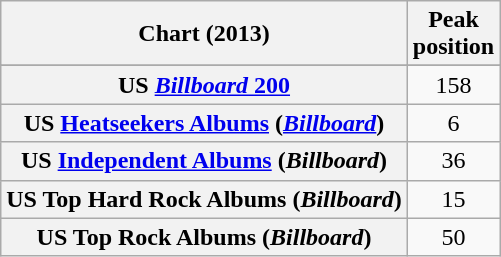<table class="wikitable sortable plainrowheaders">
<tr>
<th scope="col">Chart (2013)</th>
<th scope="col">Peak<br>position</th>
</tr>
<tr>
</tr>
<tr>
</tr>
<tr>
</tr>
<tr>
</tr>
<tr>
</tr>
<tr>
</tr>
<tr>
</tr>
<tr>
<th scope="row">US <a href='#'><em>Billboard</em> 200</a></th>
<td align="center">158</td>
</tr>
<tr>
<th scope="row">US <a href='#'>Heatseekers Albums</a> (<em><a href='#'>Billboard</a></em>)</th>
<td align="center">6</td>
</tr>
<tr>
<th scope="row">US <a href='#'>Independent Albums</a> (<em>Billboard</em>)</th>
<td align="center">36</td>
</tr>
<tr>
<th scope="row">US Top Hard Rock Albums (<em>Billboard</em>)</th>
<td align="center">15</td>
</tr>
<tr>
<th scope="row">US Top Rock Albums (<em>Billboard</em>)</th>
<td align="center">50</td>
</tr>
</table>
